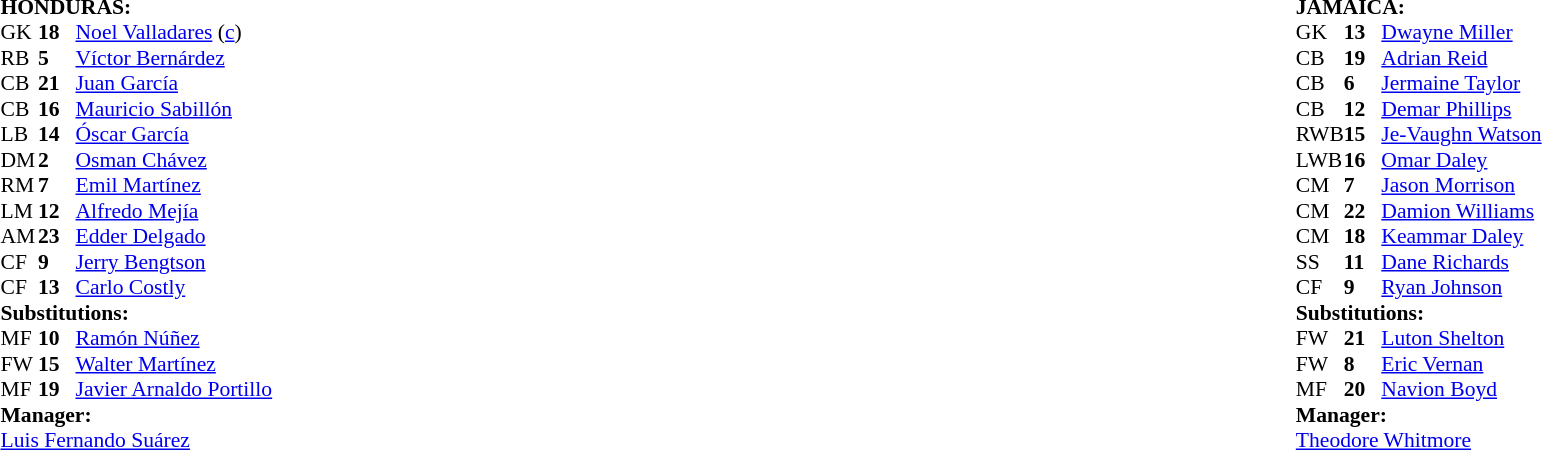<table width="100%">
<tr>
<td valign="top" width="50%"><br><table style="font-size: 90%" cellspacing="0" cellpadding="0">
<tr>
<td colspan=4><br><strong>HONDURAS:</strong></td>
</tr>
<tr>
<th width="25"></th>
<th width="25"></th>
</tr>
<tr>
<td>GK</td>
<td><strong>18</strong></td>
<td><a href='#'>Noel Valladares</a> (<a href='#'>c</a>)</td>
</tr>
<tr>
<td>RB</td>
<td><strong>5</strong></td>
<td><a href='#'>Víctor Bernárdez</a></td>
</tr>
<tr>
<td>CB</td>
<td><strong>21</strong></td>
<td><a href='#'>Juan García</a></td>
</tr>
<tr>
<td>CB</td>
<td><strong>16</strong></td>
<td><a href='#'>Mauricio Sabillón</a></td>
</tr>
<tr>
<td>LB</td>
<td><strong>14</strong></td>
<td><a href='#'>Óscar García</a></td>
</tr>
<tr>
<td>DM</td>
<td><strong>2</strong></td>
<td><a href='#'>Osman Chávez</a></td>
<td></td>
</tr>
<tr>
<td>RM</td>
<td><strong>7</strong></td>
<td><a href='#'>Emil Martínez</a></td>
<td></td>
<td></td>
</tr>
<tr>
<td>LM</td>
<td><strong>12</strong></td>
<td><a href='#'>Alfredo Mejía</a></td>
<td></td>
</tr>
<tr>
<td>AM</td>
<td><strong>23</strong></td>
<td><a href='#'>Edder Delgado</a></td>
<td></td>
<td></td>
</tr>
<tr>
<td>CF</td>
<td><strong>9</strong></td>
<td><a href='#'>Jerry Bengtson</a></td>
</tr>
<tr>
<td>CF</td>
<td><strong>13</strong></td>
<td><a href='#'>Carlo Costly</a></td>
<td></td>
<td></td>
</tr>
<tr>
<td colspan=3><strong>Substitutions:</strong></td>
</tr>
<tr>
<td>MF</td>
<td><strong>10</strong></td>
<td><a href='#'>Ramón Núñez</a></td>
<td></td>
<td></td>
</tr>
<tr>
<td>FW</td>
<td><strong>15</strong></td>
<td><a href='#'>Walter Martínez</a></td>
<td></td>
<td></td>
</tr>
<tr>
<td>MF</td>
<td><strong>19</strong></td>
<td><a href='#'>Javier Arnaldo Portillo</a></td>
<td></td>
<td></td>
</tr>
<tr>
<td colspan=3><strong>Manager:</strong></td>
</tr>
<tr>
<td colspan=3> <a href='#'>Luis Fernando Suárez</a></td>
</tr>
</table>
</td>
<td valign="top"></td>
<td valign="top" width="50%"><br><table style="font-size: 90%" cellspacing="0" cellpadding="0" align="center">
<tr>
<td colspan=4><br><strong>JAMAICA:</strong></td>
</tr>
<tr>
<th width=25></th>
<th width=25></th>
</tr>
<tr>
<td>GK</td>
<td><strong>13</strong></td>
<td><a href='#'>Dwayne Miller</a></td>
</tr>
<tr>
<td>CB</td>
<td><strong>19</strong></td>
<td><a href='#'>Adrian Reid</a></td>
</tr>
<tr>
<td>CB</td>
<td><strong>6</strong></td>
<td><a href='#'>Jermaine Taylor</a></td>
</tr>
<tr>
<td>CB</td>
<td><strong>12</strong></td>
<td><a href='#'>Demar Phillips</a></td>
<td></td>
</tr>
<tr>
<td>RWB</td>
<td><strong>15</strong></td>
<td><a href='#'>Je-Vaughn Watson</a></td>
<td></td>
<td></td>
</tr>
<tr>
<td>LWB</td>
<td><strong>16</strong></td>
<td><a href='#'>Omar Daley</a></td>
<td></td>
<td></td>
</tr>
<tr>
<td>CM</td>
<td><strong>7</strong></td>
<td><a href='#'>Jason Morrison</a></td>
</tr>
<tr>
<td>CM</td>
<td><strong>22</strong></td>
<td><a href='#'>Damion Williams</a></td>
</tr>
<tr>
<td>CM</td>
<td><strong>18</strong></td>
<td><a href='#'>Keammar Daley</a></td>
<td></td>
</tr>
<tr>
<td>SS</td>
<td><strong>11</strong></td>
<td><a href='#'>Dane Richards</a></td>
</tr>
<tr>
<td>CF</td>
<td><strong>9</strong></td>
<td><a href='#'>Ryan Johnson</a></td>
<td></td>
<td></td>
</tr>
<tr>
<td colspan=3><strong>Substitutions:</strong></td>
</tr>
<tr>
<td>FW</td>
<td><strong>21</strong></td>
<td><a href='#'>Luton Shelton</a></td>
<td></td>
<td></td>
</tr>
<tr>
<td>FW</td>
<td><strong>8</strong></td>
<td><a href='#'>Eric Vernan</a></td>
<td></td>
<td></td>
</tr>
<tr>
<td>MF</td>
<td><strong>20</strong></td>
<td><a href='#'>Navion Boyd</a></td>
<td></td>
<td></td>
</tr>
<tr>
<td colspan=3><strong>Manager:</strong></td>
</tr>
<tr>
<td colspan=3><a href='#'>Theodore Whitmore</a></td>
</tr>
</table>
</td>
</tr>
</table>
